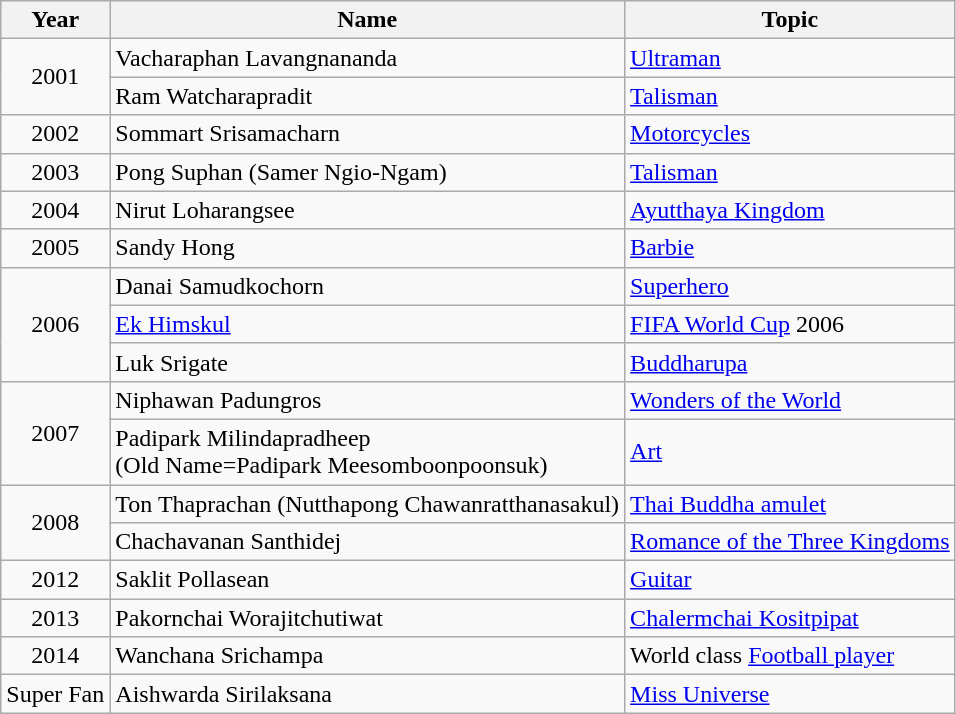<table class="wikitable">
<tr>
<th>Year</th>
<th>Name</th>
<th>Topic</th>
</tr>
<tr>
<td rowspan="2" style="text-align: center;">2001</td>
<td>Vacharaphan Lavangnananda</td>
<td><a href='#'>Ultraman</a></td>
</tr>
<tr>
<td>Ram Watcharapradit</td>
<td><a href='#'>Talisman</a></td>
</tr>
<tr>
<td style="text-align: center;">2002</td>
<td>Sommart Srisamacharn</td>
<td><a href='#'>Motorcycles</a></td>
</tr>
<tr>
<td style="text-align: center;">2003</td>
<td>Pong Suphan (Samer Ngio-Ngam)</td>
<td><a href='#'>Talisman</a></td>
</tr>
<tr>
<td style="text-align: center;">2004</td>
<td>Nirut Loharangsee</td>
<td><a href='#'>Ayutthaya Kingdom</a></td>
</tr>
<tr>
<td style="text-align: center;">2005</td>
<td>Sandy Hong</td>
<td><a href='#'>Barbie</a></td>
</tr>
<tr>
<td rowspan="3" style="text-align: center;">2006</td>
<td>Danai Samudkochorn</td>
<td><a href='#'>Superhero</a></td>
</tr>
<tr>
<td><a href='#'>Ek Himskul</a></td>
<td><a href='#'>FIFA World Cup</a> 2006</td>
</tr>
<tr>
<td>Luk Srigate</td>
<td><a href='#'>Buddharupa</a></td>
</tr>
<tr>
<td rowspan="2" style="text-align: center;">2007</td>
<td>Niphawan Padungros</td>
<td><a href='#'>Wonders of the World</a></td>
</tr>
<tr>
<td>Padipark Milindapradheep<br>(Old Name=Padipark Meesomboonpoonsuk)</td>
<td><a href='#'>Art</a></td>
</tr>
<tr>
<td rowspan="2" style="text-align: center;">2008</td>
<td>Ton Thaprachan (Nutthapong Chawanratthanasakul)</td>
<td><a href='#'>Thai Buddha amulet</a></td>
</tr>
<tr>
<td>Chachavanan Santhidej</td>
<td><a href='#'>Romance of the Three Kingdoms</a></td>
</tr>
<tr>
<td style="text-align: center;">2012</td>
<td>Saklit Pollasean</td>
<td><a href='#'>Guitar</a></td>
</tr>
<tr>
<td style="text-align: center;">2013</td>
<td>Pakornchai Worajitchutiwat</td>
<td><a href='#'>Chalermchai Kositpipat</a></td>
</tr>
<tr>
<td style="text-align: center;">2014</td>
<td>Wanchana Srichampa</td>
<td>World class <a href='#'>Football player</a></td>
</tr>
<tr>
<td style="text-align: center;">Super Fan</td>
<td>Aishwarda Sirilaksana</td>
<td><a href='#'>Miss Universe</a></td>
</tr>
</table>
